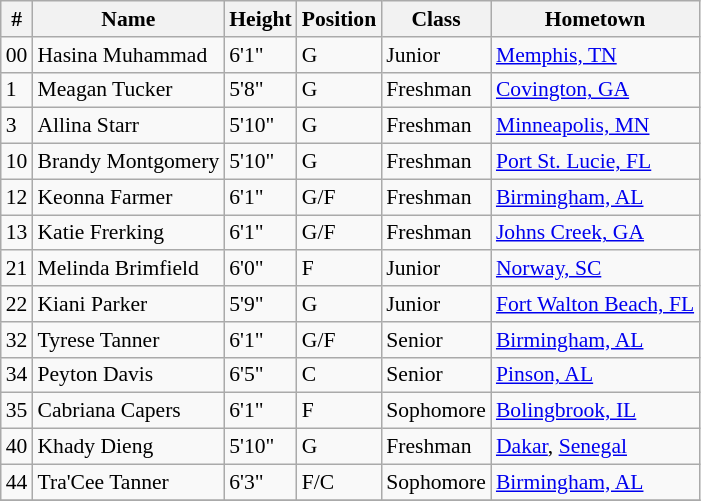<table class="wikitable" style="font-size: 90%">
<tr>
<th>#</th>
<th>Name</th>
<th>Height</th>
<th>Position</th>
<th>Class</th>
<th>Hometown</th>
</tr>
<tr>
<td>00</td>
<td>Hasina Muhammad</td>
<td>6'1"</td>
<td>G</td>
<td>Junior</td>
<td><a href='#'>Memphis, TN</a></td>
</tr>
<tr>
<td>1</td>
<td>Meagan Tucker</td>
<td>5'8"</td>
<td>G</td>
<td>Freshman</td>
<td><a href='#'>Covington, GA</a></td>
</tr>
<tr>
<td>3</td>
<td>Allina Starr</td>
<td>5'10"</td>
<td>G</td>
<td>Freshman</td>
<td><a href='#'>Minneapolis, MN</a></td>
</tr>
<tr>
<td>10</td>
<td>Brandy Montgomery</td>
<td>5'10"</td>
<td>G</td>
<td>Freshman</td>
<td><a href='#'>Port St. Lucie, FL</a></td>
</tr>
<tr>
<td>12</td>
<td>Keonna Farmer</td>
<td>6'1"</td>
<td>G/F</td>
<td>Freshman</td>
<td><a href='#'>Birmingham, AL</a></td>
</tr>
<tr>
<td>13</td>
<td>Katie Frerking</td>
<td>6'1"</td>
<td>G/F</td>
<td>Freshman</td>
<td><a href='#'>Johns Creek, GA</a></td>
</tr>
<tr>
<td>21</td>
<td>Melinda Brimfield</td>
<td>6'0"</td>
<td>F</td>
<td>Junior</td>
<td><a href='#'>Norway, SC</a></td>
</tr>
<tr>
<td>22</td>
<td>Kiani Parker</td>
<td>5'9"</td>
<td>G</td>
<td>Junior</td>
<td><a href='#'>Fort Walton Beach, FL</a></td>
</tr>
<tr>
<td>32</td>
<td>Tyrese Tanner</td>
<td>6'1"</td>
<td>G/F</td>
<td>Senior</td>
<td><a href='#'>Birmingham, AL</a></td>
</tr>
<tr>
<td>34</td>
<td>Peyton Davis</td>
<td>6'5"</td>
<td>C</td>
<td>Senior</td>
<td><a href='#'>Pinson, AL</a></td>
</tr>
<tr>
<td>35</td>
<td>Cabriana Capers</td>
<td>6'1"</td>
<td>F</td>
<td>Sophomore</td>
<td><a href='#'>Bolingbrook, IL</a></td>
</tr>
<tr>
<td>40</td>
<td>Khady Dieng</td>
<td>5'10"</td>
<td>G</td>
<td>Freshman</td>
<td><a href='#'>Dakar</a>, <a href='#'>Senegal</a></td>
</tr>
<tr>
<td>44</td>
<td>Tra'Cee Tanner</td>
<td>6'3"</td>
<td>F/C</td>
<td>Sophomore</td>
<td><a href='#'>Birmingham, AL</a></td>
</tr>
<tr>
</tr>
</table>
